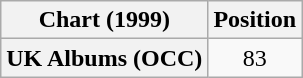<table class="wikitable plainrowheaders" style="text-align:center">
<tr>
<th scope="col">Chart (1999)</th>
<th scope="col">Position</th>
</tr>
<tr>
<th scope="row">UK Albums (OCC)</th>
<td>83</td>
</tr>
</table>
